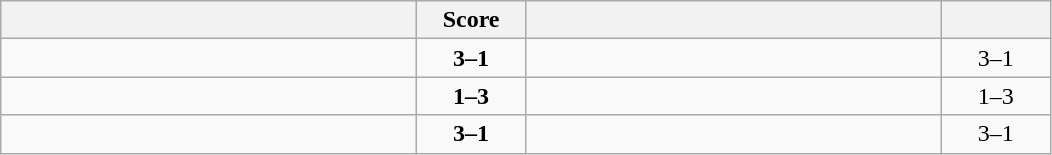<table class="wikitable" style="text-align: center; ">
<tr>
<th align="right" width="270"></th>
<th width="65">Score</th>
<th align="left" width="270"></th>
<th width="65"></th>
</tr>
<tr>
<td align="left"><strong></strong></td>
<td><strong>3–1</strong></td>
<td align="left"></td>
<td>3–1 <strong></strong></td>
</tr>
<tr>
<td align="left"></td>
<td><strong>1–3</strong></td>
<td align="left"><strong></strong></td>
<td>1–3 <strong></strong></td>
</tr>
<tr>
<td align="left"><strong></strong></td>
<td><strong>3–1</strong></td>
<td align="left"></td>
<td>3–1 <strong></strong></td>
</tr>
</table>
